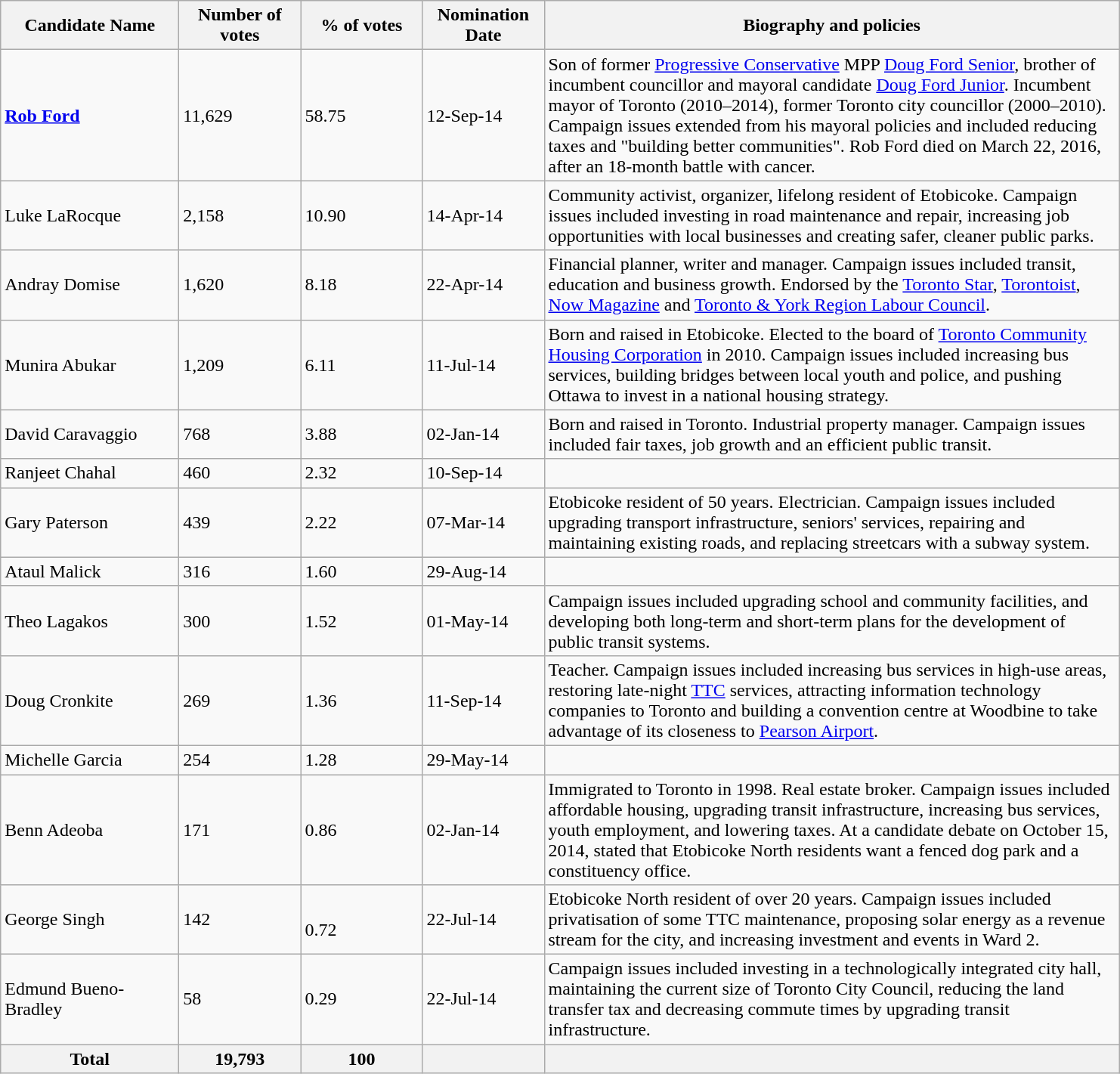<table class="wikitable">
<tr>
<th scope="col" style="width: 150px;">Candidate Name</th>
<th scope="col" style="width: 100px;">Number of votes</th>
<th scope="col" style="width: 100px;">% of votes</th>
<th scope="col" style="width: 100px;">Nomination Date</th>
<th scope="col" style="width: 500px;">Biography and policies</th>
</tr>
<tr>
<td><strong><a href='#'>Rob Ford</a></strong></td>
<td>11,629</td>
<td>58.75</td>
<td>12-Sep-14</td>
<td>Son of former <a href='#'>Progressive Conservative</a> MPP <a href='#'>Doug Ford Senior</a>, brother of incumbent councillor and mayoral candidate <a href='#'>Doug Ford Junior</a>. Incumbent mayor of Toronto (2010–2014), former Toronto city councillor (2000–2010). Campaign issues extended from his mayoral policies and included reducing taxes and "building better communities". Rob Ford died on March 22, 2016, after an 18-month battle with cancer.</td>
</tr>
<tr>
<td>Luke LaRocque</td>
<td>2,158</td>
<td>10.90</td>
<td>14-Apr-14</td>
<td>Community activist, organizer, lifelong resident of Etobicoke. Campaign issues included investing in road maintenance and repair, increasing job opportunities with local businesses and creating safer, cleaner public parks.</td>
</tr>
<tr>
<td>Andray Domise</td>
<td>1,620</td>
<td>8.18</td>
<td>22-Apr-14</td>
<td>Financial planner, writer and manager. Campaign issues included transit, education and business growth. Endorsed by the <a href='#'>Toronto Star</a>, <a href='#'>Torontoist</a>, <a href='#'>Now Magazine</a> and <a href='#'>Toronto & York Region Labour Council</a>.</td>
</tr>
<tr>
<td>Munira Abukar</td>
<td>1,209</td>
<td>6.11</td>
<td>11-Jul-14</td>
<td>Born and raised in Etobicoke. Elected to the board of <a href='#'>Toronto Community Housing Corporation</a> in 2010. Campaign issues included increasing bus services, building bridges between local youth and police, and pushing Ottawa to invest in a national housing strategy.</td>
</tr>
<tr>
<td>David Caravaggio</td>
<td>768</td>
<td>3.88</td>
<td>02-Jan-14</td>
<td>Born and raised in Toronto. Industrial property manager. Campaign issues included fair taxes, job growth and an efficient public transit.</td>
</tr>
<tr>
<td>Ranjeet Chahal</td>
<td>460</td>
<td>2.32</td>
<td>10-Sep-14</td>
<td></td>
</tr>
<tr>
<td>Gary Paterson</td>
<td>439</td>
<td>2.22</td>
<td>07-Mar-14</td>
<td>Etobicoke resident of 50 years. Electrician. Campaign issues included upgrading transport infrastructure, seniors' services, repairing and maintaining existing roads, and replacing streetcars with a subway system.</td>
</tr>
<tr>
<td>Ataul Malick</td>
<td>316</td>
<td>1.60</td>
<td>29-Aug-14</td>
<td></td>
</tr>
<tr>
<td>Theo Lagakos</td>
<td>300</td>
<td>1.52</td>
<td>01-May-14</td>
<td>Campaign issues included upgrading school and community facilities, and developing both long-term and short-term plans for the development of public transit systems.</td>
</tr>
<tr>
<td>Doug Cronkite</td>
<td>269</td>
<td>1.36</td>
<td>11-Sep-14</td>
<td>Teacher. Campaign issues included increasing bus services in high-use areas, restoring late-night <a href='#'>TTC</a> services, attracting information technology companies to Toronto and building a convention centre at Woodbine to take advantage of its closeness to <a href='#'>Pearson Airport</a>.</td>
</tr>
<tr>
<td>Michelle Garcia</td>
<td>254</td>
<td>1.28</td>
<td>29-May-14</td>
<td></td>
</tr>
<tr>
<td>Benn Adeoba</td>
<td>171</td>
<td>0.86</td>
<td>02-Jan-14</td>
<td>Immigrated to Toronto in 1998. Real estate broker. Campaign issues included affordable housing, upgrading transit infrastructure, increasing bus services, youth employment, and lowering taxes. At a candidate debate on October 15, 2014, stated that Etobicoke North residents want a fenced dog park and a constituency office.</td>
</tr>
<tr>
<td>George Singh</td>
<td>142</td>
<td><br>0.72</td>
<td>22-Jul-14</td>
<td>Etobicoke North resident of over 20 years. Campaign issues included privatisation of some TTC maintenance, proposing solar energy as a revenue stream for the city, and increasing investment and events in Ward 2.</td>
</tr>
<tr>
<td>Edmund Bueno-Bradley</td>
<td>58</td>
<td>0.29</td>
<td>22-Jul-14</td>
<td>Campaign issues included investing in a technologically integrated city hall, maintaining the current size of Toronto City Council, reducing the land transfer tax and decreasing commute times by upgrading transit infrastructure.</td>
</tr>
<tr>
<th>Total</th>
<th>19,793</th>
<th>100</th>
<th></th>
<th></th>
</tr>
</table>
